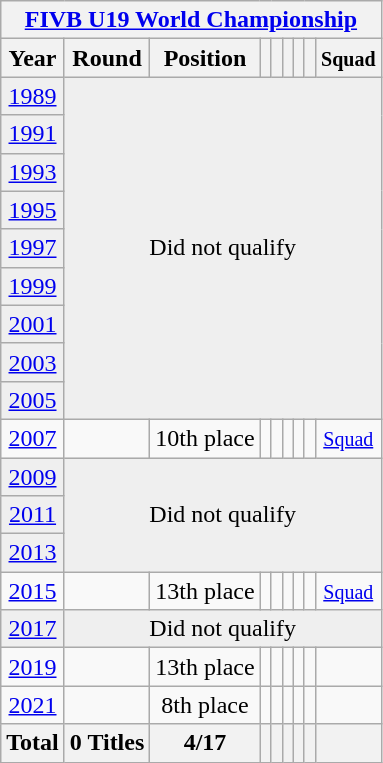<table class="wikitable" style="text-align: center;">
<tr>
<th colspan=9><a href='#'>FIVB U19 World Championship</a></th>
</tr>
<tr>
<th>Year</th>
<th>Round</th>
<th>Position</th>
<th></th>
<th></th>
<th></th>
<th></th>
<th></th>
<th><small>Squad</small></th>
</tr>
<tr bgcolor="efefef">
<td> <a href='#'>1989</a></td>
<td colspan=9 rowspan=9>Did not qualify</td>
</tr>
<tr bgcolor="efefef">
<td> <a href='#'>1991</a></td>
</tr>
<tr bgcolor="efefef">
<td> <a href='#'>1993</a></td>
</tr>
<tr bgcolor="efefef">
<td> <a href='#'>1995</a></td>
</tr>
<tr bgcolor="efefef">
<td> <a href='#'>1997</a></td>
</tr>
<tr bgcolor="efefef">
<td> <a href='#'>1999</a></td>
</tr>
<tr bgcolor="efefef">
<td> <a href='#'>2001</a></td>
</tr>
<tr bgcolor="efefef">
<td> <a href='#'>2003</a></td>
</tr>
<tr bgcolor="efefef">
<td> <a href='#'>2005</a></td>
</tr>
<tr>
<td> <a href='#'>2007</a></td>
<td></td>
<td>10th place</td>
<td></td>
<td></td>
<td></td>
<td></td>
<td></td>
<td><small><a href='#'>Squad</a></small></td>
</tr>
<tr bgcolor="efefef">
<td> <a href='#'>2009</a></td>
<td colspan=9 rowspan=3>Did not qualify</td>
</tr>
<tr bgcolor="efefef">
<td> <a href='#'>2011</a></td>
</tr>
<tr bgcolor="efefef">
<td> <a href='#'>2013</a></td>
</tr>
<tr>
<td> <a href='#'>2015</a></td>
<td></td>
<td>13th place</td>
<td></td>
<td></td>
<td></td>
<td></td>
<td></td>
<td><small><a href='#'>Squad</a></small></td>
</tr>
<tr bgcolor="efefef">
<td> <a href='#'>2017</a></td>
<td colspan=9>Did not qualify</td>
</tr>
<tr>
<td> <a href='#'>2019</a></td>
<td></td>
<td>13th place</td>
<td></td>
<td></td>
<td></td>
<td></td>
<td></td>
<td></td>
</tr>
<tr>
<td> <a href='#'>2021</a></td>
<td></td>
<td>8th place</td>
<td></td>
<td></td>
<td></td>
<td></td>
<td></td>
</tr>
<tr>
<th>Total</th>
<th>0 Titles</th>
<th>4/17</th>
<th></th>
<th></th>
<th></th>
<th></th>
<th></th>
<th></th>
</tr>
</table>
